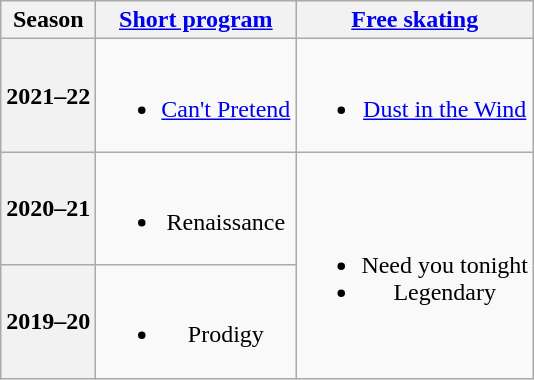<table class=wikitable style=text-align:center>
<tr>
<th>Season</th>
<th><a href='#'>Short program</a></th>
<th><a href='#'>Free skating</a></th>
</tr>
<tr>
<th>2021–22 <br> </th>
<td><br><ul><li><a href='#'>Can't Pretend</a> <br></li></ul></td>
<td><br><ul><li><a href='#'>Dust in the Wind</a> <br></li></ul></td>
</tr>
<tr>
<th>2020–21 <br> </th>
<td><br><ul><li>Renaissance <br></li></ul></td>
<td rowspan=2><br><ul><li>Need you tonight <br></li><li>Legendary <br></li></ul></td>
</tr>
<tr>
<th>2019–20 <br> </th>
<td><br><ul><li>Prodigy <br></li></ul></td>
</tr>
</table>
